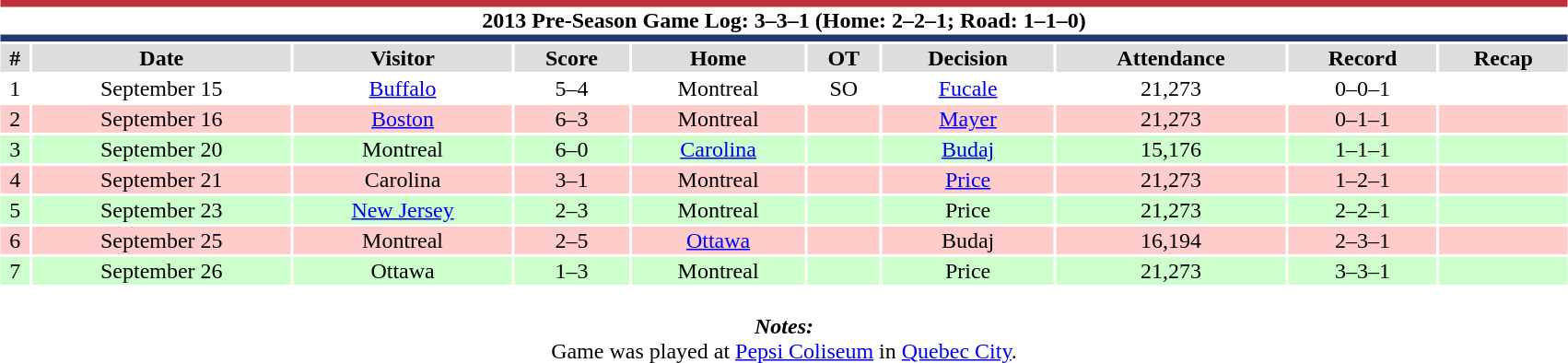<table class="toccolours collapsible collapsed" style="width:90%; clear:both; margin:1.5em auto; text-align:center;">
<tr>
<th colspan=10 style="background:#fff; border-top:#bf2f38 5px solid; border-bottom:#213770 5px solid;">2013 Pre-Season Game Log: 3–3–1 (Home: 2–2–1; Road: 1–1–0)</th>
</tr>
<tr style="text-align:center; background:#ddd;">
<th>#</th>
<th>Date</th>
<th>Visitor</th>
<th>Score</th>
<th>Home</th>
<th>OT</th>
<th>Decision</th>
<th>Attendance</th>
<th>Record</th>
<th>Recap</th>
</tr>
<tr style="text-align:center; background:#fff;">
<td>1</td>
<td>September 15</td>
<td><a href='#'>Buffalo</a></td>
<td>5–4</td>
<td>Montreal</td>
<td>SO</td>
<td><a href='#'>Fucale</a></td>
<td>21,273</td>
<td>0–0–1</td>
<td></td>
</tr>
<tr style="text-align:center; background:#fcc;">
<td>2</td>
<td>September 16</td>
<td><a href='#'>Boston</a></td>
<td>6–3</td>
<td>Montreal</td>
<td></td>
<td><a href='#'>Mayer</a></td>
<td>21,273</td>
<td>0–1–1</td>
<td></td>
</tr>
<tr style="text-align:center; background:#cfc;">
<td>3</td>
<td>September 20</td>
<td>Montreal</td>
<td>6–0</td>
<td><a href='#'>Carolina</a></td>
<td></td>
<td><a href='#'>Budaj</a></td>
<td>15,176</td>
<td>1–1–1</td>
<td></td>
</tr>
<tr style="text-align:center; background:#fcc;">
<td>4</td>
<td>September 21</td>
<td>Carolina</td>
<td>3–1</td>
<td>Montreal</td>
<td></td>
<td><a href='#'>Price</a></td>
<td>21,273</td>
<td>1–2–1</td>
<td></td>
</tr>
<tr style="text-align:center; background:#cfc;">
<td>5</td>
<td>September 23</td>
<td><a href='#'>New Jersey</a></td>
<td>2–3</td>
<td>Montreal</td>
<td></td>
<td>Price</td>
<td>21,273</td>
<td>2–2–1</td>
<td></td>
</tr>
<tr style="text-align:center; background:#fcc;">
<td>6</td>
<td>September 25</td>
<td>Montreal</td>
<td>2–5</td>
<td><a href='#'>Ottawa</a></td>
<td></td>
<td>Budaj</td>
<td>16,194</td>
<td>2–3–1</td>
<td></td>
</tr>
<tr style="text-align:center; background:#cfc;">
<td>7</td>
<td>September 26</td>
<td>Ottawa</td>
<td>1–3</td>
<td>Montreal</td>
<td></td>
<td>Price</td>
<td>21,273</td>
<td>3–3–1</td>
<td></td>
</tr>
<tr>
<td colspan="10" style="text-align:center;"><br><strong><em>Notes:</em></strong><br>
Game was played at <a href='#'>Pepsi Coliseum</a> in <a href='#'>Quebec City</a>.</td>
</tr>
</table>
